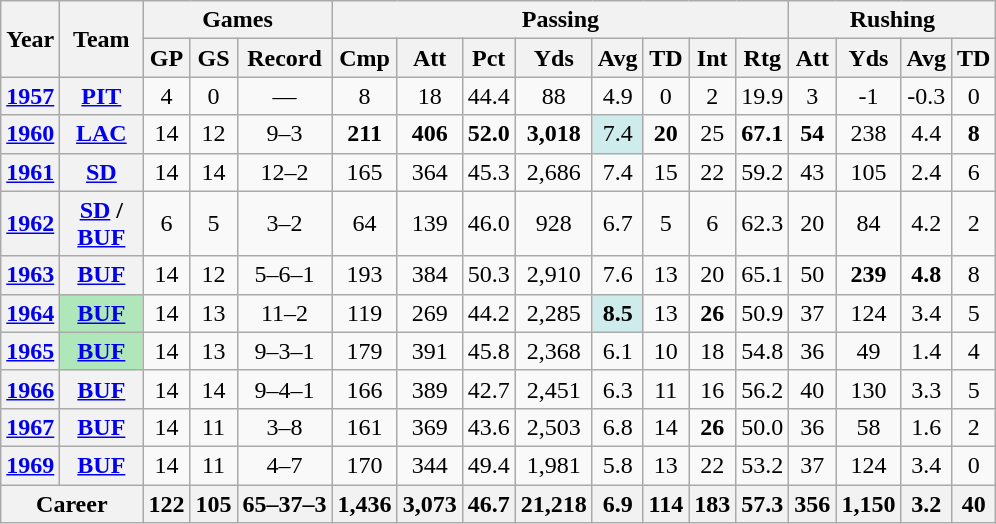<table class="wikitable" style="text-align:center;">
<tr>
<th rowspan="2">Year</th>
<th rowspan="2">Team</th>
<th colspan="3">Games</th>
<th colspan="8">Passing</th>
<th colspan="4">Rushing</th>
</tr>
<tr>
<th>GP</th>
<th>GS</th>
<th>Record</th>
<th>Cmp</th>
<th>Att</th>
<th>Pct</th>
<th>Yds</th>
<th>Avg</th>
<th>TD</th>
<th>Int</th>
<th>Rtg</th>
<th>Att</th>
<th>Yds</th>
<th>Avg</th>
<th>TD</th>
</tr>
<tr>
<th><a href='#'>1957</a></th>
<th><a href='#'>PIT</a></th>
<td>4</td>
<td>0</td>
<td>—</td>
<td>8</td>
<td>18</td>
<td>44.4</td>
<td>88</td>
<td>4.9</td>
<td>0</td>
<td>2</td>
<td>19.9</td>
<td>3</td>
<td>-1</td>
<td>-0.3</td>
<td>0</td>
</tr>
<tr>
<th><a href='#'>1960</a></th>
<th><a href='#'>LAC</a></th>
<td>14</td>
<td>12</td>
<td>9–3</td>
<td><strong>211</strong></td>
<td><strong>406</strong></td>
<td><strong>52.0</strong></td>
<td><strong>3,018</strong></td>
<td style="background:#cfecec;">7.4</td>
<td><strong>20</strong></td>
<td>25</td>
<td><strong>67.1</strong></td>
<td><strong>54</strong></td>
<td>238</td>
<td>4.4</td>
<td><strong>8</strong></td>
</tr>
<tr>
<th><a href='#'>1961</a></th>
<th><a href='#'>SD</a></th>
<td>14</td>
<td>14</td>
<td>12–2</td>
<td>165</td>
<td>364</td>
<td>45.3</td>
<td>2,686</td>
<td>7.4</td>
<td>15</td>
<td>22</td>
<td>59.2</td>
<td>43</td>
<td>105</td>
<td>2.4</td>
<td>6</td>
</tr>
<tr>
<th><a href='#'>1962</a></th>
<th><a href='#'>SD</a> / <a href='#'>BUF</a></th>
<td>6</td>
<td>5</td>
<td>3–2</td>
<td>64</td>
<td>139</td>
<td>46.0</td>
<td>928</td>
<td>6.7</td>
<td>5</td>
<td>6</td>
<td>62.3</td>
<td>20</td>
<td>84</td>
<td>4.2</td>
<td>2</td>
</tr>
<tr>
<th><a href='#'>1963</a></th>
<th><a href='#'>BUF</a></th>
<td>14</td>
<td>12</td>
<td>5–6–1</td>
<td>193</td>
<td>384</td>
<td>50.3</td>
<td>2,910</td>
<td>7.6</td>
<td>13</td>
<td>20</td>
<td>65.1</td>
<td>50</td>
<td><strong>239</strong></td>
<td><strong>4.8</strong></td>
<td>8</td>
</tr>
<tr>
<th><a href='#'>1964</a></th>
<th style="background:#afe6ba; width:3em;"><a href='#'>BUF</a></th>
<td>14</td>
<td>13</td>
<td>11–2</td>
<td>119</td>
<td>269</td>
<td>44.2</td>
<td>2,285</td>
<td style="background:#cfecec;"><strong>8.5</strong></td>
<td>13</td>
<td><strong>26</strong></td>
<td>50.9</td>
<td>37</td>
<td>124</td>
<td>3.4</td>
<td>5</td>
</tr>
<tr>
<th><a href='#'>1965</a></th>
<th style="background:#afe6ba; width:3em;"><a href='#'>BUF</a></th>
<td>14</td>
<td>13</td>
<td>9–3–1</td>
<td>179</td>
<td>391</td>
<td>45.8</td>
<td>2,368</td>
<td>6.1</td>
<td>10</td>
<td>18</td>
<td>54.8</td>
<td>36</td>
<td>49</td>
<td>1.4</td>
<td>4</td>
</tr>
<tr>
<th><a href='#'>1966</a></th>
<th><a href='#'>BUF</a></th>
<td>14</td>
<td>14</td>
<td>9–4–1</td>
<td>166</td>
<td>389</td>
<td>42.7</td>
<td>2,451</td>
<td>6.3</td>
<td>11</td>
<td>16</td>
<td>56.2</td>
<td>40</td>
<td>130</td>
<td>3.3</td>
<td>5</td>
</tr>
<tr>
<th><a href='#'>1967</a></th>
<th><a href='#'>BUF</a></th>
<td>14</td>
<td>11</td>
<td>3–8</td>
<td>161</td>
<td>369</td>
<td>43.6</td>
<td>2,503</td>
<td>6.8</td>
<td>14</td>
<td><strong>26</strong></td>
<td>50.0</td>
<td>36</td>
<td>58</td>
<td>1.6</td>
<td>2</td>
</tr>
<tr>
<th><a href='#'>1969</a></th>
<th><a href='#'>BUF</a></th>
<td>14</td>
<td>11</td>
<td>4–7</td>
<td>170</td>
<td>344</td>
<td>49.4</td>
<td>1,981</td>
<td>5.8</td>
<td>13</td>
<td>22</td>
<td>53.2</td>
<td>37</td>
<td>124</td>
<td>3.4</td>
<td>0</td>
</tr>
<tr>
<th colspan="2">Career</th>
<th>122</th>
<th>105</th>
<th>65–37–3</th>
<th>1,436</th>
<th>3,073</th>
<th>46.7</th>
<th>21,218</th>
<th>6.9</th>
<th>114</th>
<th>183</th>
<th>57.3</th>
<th>356</th>
<th>1,150</th>
<th>3.2</th>
<th>40</th>
</tr>
</table>
